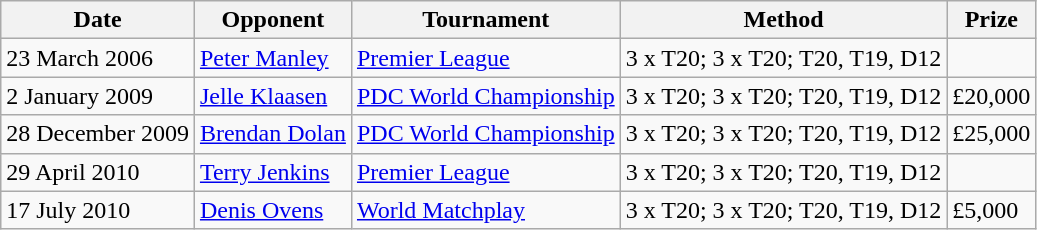<table class="wikitable">
<tr>
<th>Date</th>
<th>Opponent</th>
<th>Tournament</th>
<th>Method</th>
<th>Prize</th>
</tr>
<tr>
<td>23 March 2006</td>
<td> <a href='#'>Peter Manley</a></td>
<td><a href='#'>Premier League</a></td>
<td>3 x T20; 3 x T20; T20, T19, D12</td>
<td></td>
</tr>
<tr>
<td>2 January 2009</td>
<td> <a href='#'>Jelle Klaasen</a></td>
<td><a href='#'>PDC World Championship</a></td>
<td>3 x T20; 3 x T20; T20, T19, D12</td>
<td>£20,000</td>
</tr>
<tr>
<td>28 December 2009</td>
<td> <a href='#'>Brendan Dolan</a></td>
<td><a href='#'>PDC World Championship</a></td>
<td>3 x T20; 3 x T20; T20, T19, D12</td>
<td>£25,000</td>
</tr>
<tr>
<td>29 April 2010</td>
<td> <a href='#'>Terry Jenkins</a></td>
<td><a href='#'>Premier League</a></td>
<td>3 x T20; 3 x T20; T20, T19, D12</td>
<td></td>
</tr>
<tr>
<td>17 July 2010</td>
<td> <a href='#'>Denis Ovens</a></td>
<td><a href='#'>World Matchplay</a></td>
<td>3 x T20; 3 x T20; T20, T19, D12</td>
<td>£5,000</td>
</tr>
</table>
